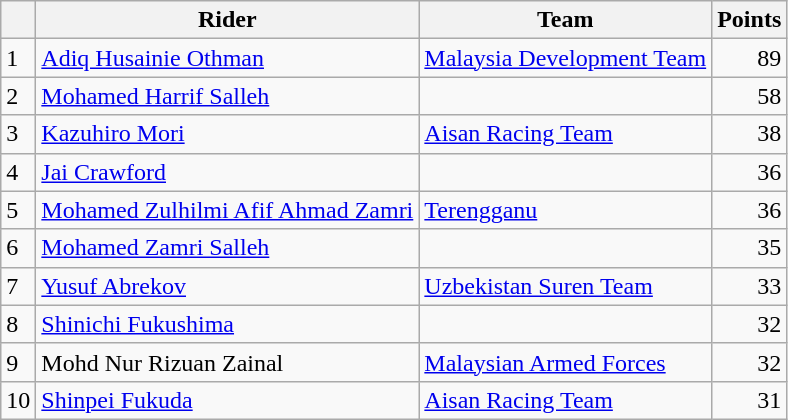<table class=wikitable>
<tr>
<th></th>
<th>Rider</th>
<th>Team</th>
<th>Points</th>
</tr>
<tr>
<td>1</td>
<td> <a href='#'>Adiq Husainie Othman</a> </td>
<td><a href='#'>Malaysia Development Team</a></td>
<td align=right>89</td>
</tr>
<tr>
<td>2</td>
<td> <a href='#'>Mohamed Harrif Salleh</a></td>
<td></td>
<td align=right>58</td>
</tr>
<tr>
<td>3</td>
<td> <a href='#'>Kazuhiro Mori</a></td>
<td><a href='#'>Aisan Racing Team</a></td>
<td align=right>38</td>
</tr>
<tr>
<td>4</td>
<td> <a href='#'>Jai Crawford</a></td>
<td></td>
<td align=right>36</td>
</tr>
<tr>
<td>5</td>
<td> <a href='#'>Mohamed Zulhilmi Afif Ahmad Zamri</a></td>
<td><a href='#'>Terengganu</a></td>
<td align=right>36</td>
</tr>
<tr>
<td>6</td>
<td> <a href='#'>Mohamed Zamri Salleh</a></td>
<td></td>
<td align=right>35</td>
</tr>
<tr>
<td>7</td>
<td> <a href='#'>Yusuf Abrekov</a></td>
<td><a href='#'>Uzbekistan Suren Team</a></td>
<td align=right>33</td>
</tr>
<tr>
<td>8</td>
<td> <a href='#'>Shinichi Fukushima</a></td>
<td></td>
<td align=right>32</td>
</tr>
<tr>
<td>9</td>
<td> Mohd Nur Rizuan Zainal</td>
<td><a href='#'>Malaysian Armed Forces</a></td>
<td align=right>32</td>
</tr>
<tr>
<td>10</td>
<td> <a href='#'>Shinpei Fukuda</a></td>
<td><a href='#'>Aisan Racing Team</a></td>
<td align=right>31</td>
</tr>
</table>
